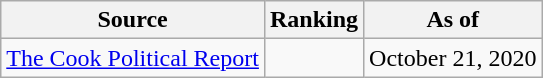<table class="wikitable" style="text-align:center">
<tr>
<th>Source</th>
<th>Ranking</th>
<th>As of</th>
</tr>
<tr>
<td align=left><a href='#'>The Cook Political Report</a></td>
<td></td>
<td>October 21, 2020</td>
</tr>
</table>
